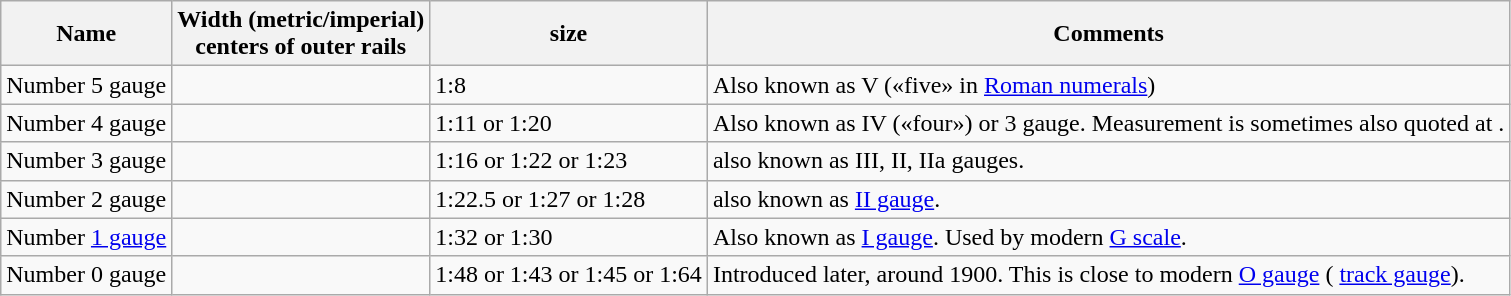<table class="wikitable">
<tr>
<th>Name</th>
<th>Width (metric/imperial)<br> centers of outer rails</th>
<th>size</th>
<th>Comments</th>
</tr>
<tr>
<td>Number 5 gauge</td>
<td></td>
<td>1:8</td>
<td>Also known as V («five» in <a href='#'>Roman numerals</a>)</td>
</tr>
<tr>
<td>Number 4 gauge</td>
<td></td>
<td>1:11 or 1:20</td>
<td>Also known as IV («four») or 3 gauge. Measurement is sometimes also quoted at .</td>
</tr>
<tr>
<td>Number 3 gauge</td>
<td></td>
<td>1:16 or 1:22 or 1:23</td>
<td>also known as III, II, IIa gauges.</td>
</tr>
<tr>
<td>Number 2 gauge</td>
<td></td>
<td>1:22.5 or 1:27 or 1:28</td>
<td>also known as <a href='#'>II gauge</a>.</td>
</tr>
<tr>
<td>Number <a href='#'>1 gauge</a></td>
<td></td>
<td>1:32 or 1:30</td>
<td>Also known as <a href='#'>I gauge</a>. Used by modern <a href='#'>G scale</a>.</td>
</tr>
<tr>
<td>Number 0 gauge</td>
<td></td>
<td>1:48 or 1:43 or 1:45 or 1:64</td>
<td>Introduced later, around 1900. This is close to modern <a href='#'>O gauge</a> ( <a href='#'>track gauge</a>).</td>
</tr>
</table>
